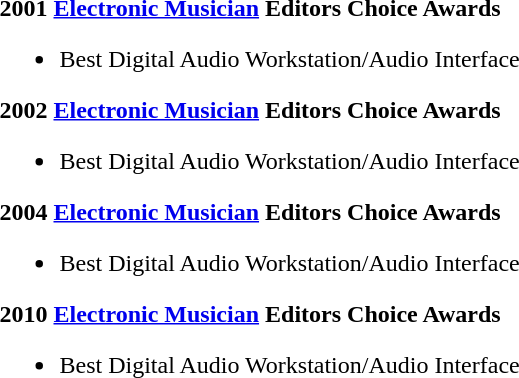<table>
<tr>
<td valign=top><br><strong>2001 <a href='#'>Electronic Musician</a> Editors Choice Awards</strong><ul><li>Best Digital Audio Workstation/Audio Interface</li></ul><strong>2002 <a href='#'>Electronic Musician</a> Editors Choice Awards</strong><ul><li>Best Digital Audio Workstation/Audio Interface</li></ul><strong>2004 <a href='#'>Electronic Musician</a> Editors Choice Awards</strong><ul><li>Best Digital Audio Workstation/Audio Interface</li></ul><strong>2010 <a href='#'>Electronic Musician</a> Editors Choice Awards</strong><ul><li>Best Digital Audio Workstation/Audio Interface</li></ul></td>
</tr>
</table>
